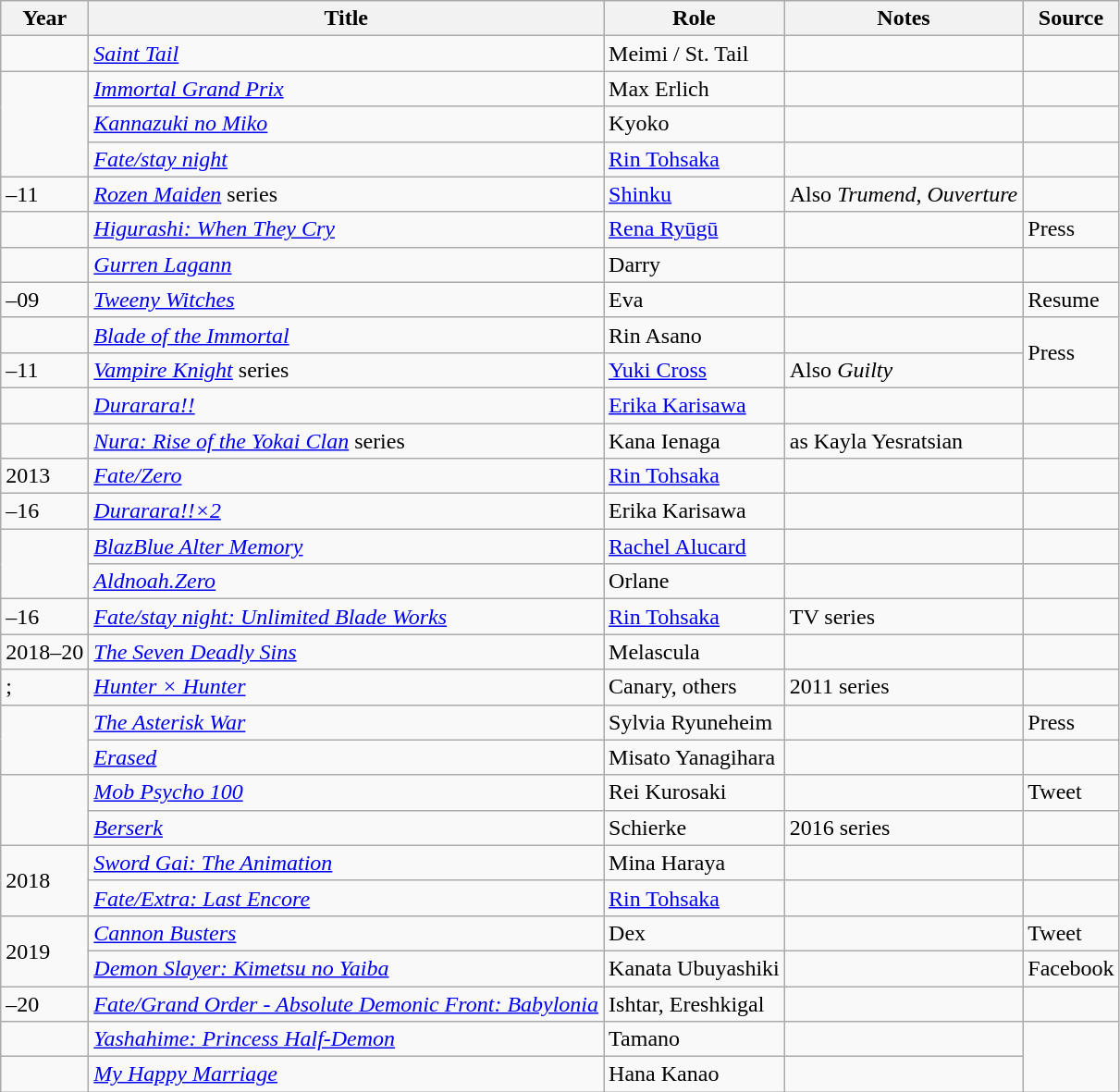<table class="wikitable sortable plainrowheaders">
<tr>
<th>Year</th>
<th>Title</th>
<th>Role</th>
<th class="unsortable">Notes</th>
<th class="unsortable">Source</th>
</tr>
<tr>
<td></td>
<td><em><a href='#'>Saint Tail</a></em></td>
<td>Meimi / St. Tail</td>
<td></td>
<td></td>
</tr>
<tr>
<td rowspan="3"></td>
<td><em><a href='#'>Immortal Grand Prix</a></em></td>
<td>Max Erlich</td>
<td></td>
<td></td>
</tr>
<tr>
<td><em><a href='#'>Kannazuki no Miko</a></em></td>
<td>Kyoko</td>
<td></td>
<td></td>
</tr>
<tr>
<td><em><a href='#'>Fate/stay night</a></em></td>
<td><a href='#'>Rin Tohsaka</a></td>
<td></td>
<td></td>
</tr>
<tr>
<td>–11</td>
<td><em><a href='#'>Rozen Maiden</a></em> series</td>
<td><a href='#'>Shinku</a></td>
<td>Also <em>Trumend</em>, <em>Ouverture</em></td>
<td></td>
</tr>
<tr>
<td></td>
<td><em><a href='#'>Higurashi: When They Cry</a></em></td>
<td><a href='#'>Rena Ryūgū</a></td>
<td></td>
<td>Press</td>
</tr>
<tr>
<td></td>
<td><em><a href='#'>Gurren Lagann</a></em></td>
<td>Darry</td>
<td></td>
<td></td>
</tr>
<tr>
<td>–09</td>
<td><em><a href='#'>Tweeny Witches</a></em></td>
<td>Eva</td>
<td></td>
<td>Resume</td>
</tr>
<tr>
<td></td>
<td><em><a href='#'>Blade of the Immortal</a></em></td>
<td>Rin Asano</td>
<td></td>
<td rowspan="2">Press</td>
</tr>
<tr>
<td>–11</td>
<td><em><a href='#'>Vampire Knight</a></em> series</td>
<td><a href='#'>Yuki Cross</a></td>
<td>Also <em>Guilty</em></td>
</tr>
<tr>
<td></td>
<td><em><a href='#'>Durarara!!</a></em></td>
<td><a href='#'>Erika Karisawa</a></td>
<td></td>
<td></td>
</tr>
<tr>
<td></td>
<td><em><a href='#'>Nura: Rise of the Yokai Clan</a></em> series</td>
<td>Kana Ienaga</td>
<td>as Kayla Yesratsian</td>
<td></td>
</tr>
<tr>
<td>2013</td>
<td><em><a href='#'>Fate/Zero</a></em></td>
<td><a href='#'>Rin Tohsaka</a></td>
<td></td>
<td></td>
</tr>
<tr>
<td>–16</td>
<td><em><a href='#'>Durarara!!×2</a></em></td>
<td>Erika Karisawa</td>
<td></td>
<td></td>
</tr>
<tr>
<td rowspan="2"></td>
<td><em><a href='#'>BlazBlue Alter Memory</a></em></td>
<td><a href='#'>Rachel Alucard</a></td>
<td></td>
<td></td>
</tr>
<tr>
<td><em><a href='#'>Aldnoah.Zero</a></em></td>
<td>Orlane</td>
<td></td>
<td></td>
</tr>
<tr>
<td>–16</td>
<td><em><a href='#'>Fate/stay night: Unlimited Blade Works</a></em></td>
<td><a href='#'>Rin Tohsaka</a></td>
<td>TV series</td>
<td></td>
</tr>
<tr>
<td>2018–20</td>
<td><em><a href='#'>The Seven Deadly Sins</a></em></td>
<td>Melascula</td>
<td></td>
<td></td>
</tr>
<tr>
<td>;<br></td>
<td><em><a href='#'>Hunter × Hunter</a></em></td>
<td>Canary, others</td>
<td>2011 series</td>
<td></td>
</tr>
<tr>
<td rowspan="2"></td>
<td><em><a href='#'>The Asterisk War</a></em></td>
<td>Sylvia Ryuneheim</td>
<td></td>
<td>Press</td>
</tr>
<tr>
<td><em><a href='#'>Erased</a></em></td>
<td>Misato Yanagihara</td>
<td></td>
<td></td>
</tr>
<tr>
<td rowspan="2"></td>
<td><em><a href='#'>Mob Psycho 100</a></em></td>
<td>Rei Kurosaki</td>
<td></td>
<td>Tweet</td>
</tr>
<tr>
<td><em><a href='#'>Berserk</a></em></td>
<td>Schierke</td>
<td>2016 series</td>
<td></td>
</tr>
<tr>
<td rowspan="2">2018</td>
<td><em><a href='#'>Sword Gai: The Animation</a></em></td>
<td>Mina Haraya</td>
<td></td>
<td></td>
</tr>
<tr>
<td><em><a href='#'>Fate/Extra: Last Encore</a></em></td>
<td><a href='#'>Rin Tohsaka</a></td>
<td></td>
<td></td>
</tr>
<tr>
<td rowspan="2">2019</td>
<td><em><a href='#'>Cannon Busters</a></em></td>
<td>Dex</td>
<td></td>
<td>Tweet</td>
</tr>
<tr>
<td><em><a href='#'>Demon Slayer: Kimetsu no Yaiba</a></em></td>
<td>Kanata Ubuyashiki</td>
<td></td>
<td>Facebook</td>
</tr>
<tr>
<td>–20</td>
<td><em><a href='#'>Fate/Grand Order - Absolute Demonic Front: Babylonia</a></em></td>
<td>Ishtar, Ereshkigal</td>
<td></td>
<td></td>
</tr>
<tr>
<td></td>
<td><em><a href='#'>Yashahime: Princess Half-Demon</a></em></td>
<td>Tamano</td>
<td></td>
<td rowspan="2"></td>
</tr>
<tr>
<td></td>
<td><em><a href='#'>My Happy Marriage</a></em></td>
<td>Hana Kanao</td>
<td></td>
</tr>
</table>
